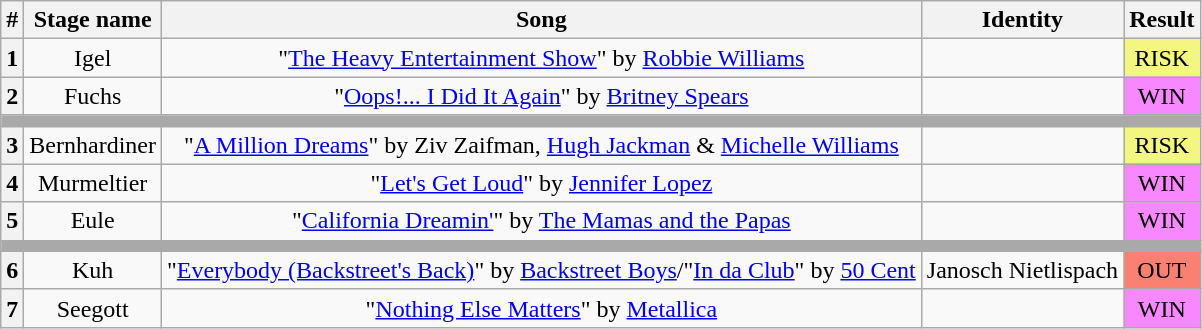<table class="wikitable plainrowheaders" style="text-align: center">
<tr>
<th>#</th>
<th>Stage name</th>
<th>Song</th>
<th>Identity</th>
<th>Result</th>
</tr>
<tr>
<th>1</th>
<td>Igel</td>
<td>"<a href='#'>The Heavy Entertainment Show</a>" by <a href='#'>Robbie Williams</a></td>
<td></td>
<td bgcolor="#F3F781">RISK</td>
</tr>
<tr>
<th>2</th>
<td>Fuchs</td>
<td>"<a href='#'>Oops!... I Did It Again</a>" by <a href='#'>Britney Spears</a></td>
<td></td>
<td bgcolor=#F888FD>WIN</td>
</tr>
<tr>
<td colspan="5" style="background:darkgray"></td>
</tr>
<tr>
<th>3</th>
<td>Bernhardiner</td>
<td>"<a href='#'>A Million Dreams</a>" by Ziv Zaifman, <a href='#'>Hugh Jackman</a> & <a href='#'>Michelle Williams</a></td>
<td></td>
<td bgcolor="#F3F781">RISK</td>
</tr>
<tr>
<th>4</th>
<td>Murmeltier</td>
<td>"<a href='#'>Let's Get Loud</a>" by <a href='#'>Jennifer Lopez</a></td>
<td></td>
<td bgcolor=#F888FD>WIN</td>
</tr>
<tr>
<th>5</th>
<td>Eule</td>
<td>"<a href='#'>California Dreamin'</a>" by <a href='#'>The Mamas and the Papas</a></td>
<td></td>
<td bgcolor=#F888FD>WIN</td>
</tr>
<tr>
<td colspan="5" style="background:darkgray"></td>
</tr>
<tr>
<th>6</th>
<td>Kuh</td>
<td>"<a href='#'>Everybody (Backstreet's Back)</a>" by <a href='#'>Backstreet Boys</a>/"<a href='#'>In da Club</a>" by <a href='#'>50 Cent</a></td>
<td>Janosch Nietlispach</td>
<td bgcolor=salmon>OUT</td>
</tr>
<tr>
<th>7</th>
<td>Seegott</td>
<td>"<a href='#'>Nothing Else Matters</a>" by <a href='#'>Metallica</a></td>
<td></td>
<td bgcolor=#F888FD>WIN</td>
</tr>
</table>
